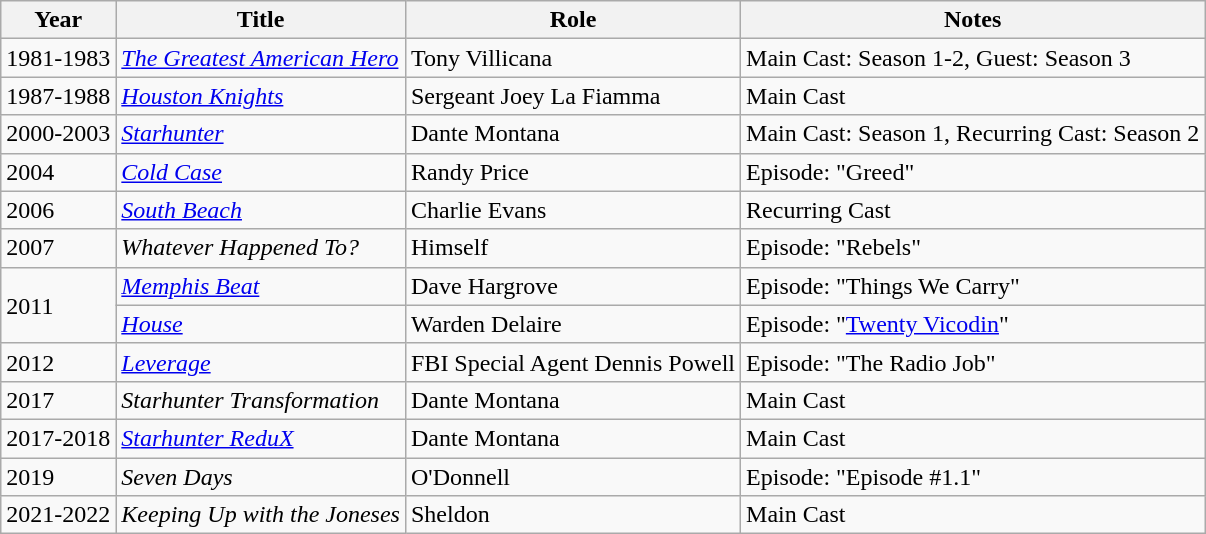<table class="wikitable sortable">
<tr>
<th>Year</th>
<th>Title</th>
<th>Role</th>
<th>Notes</th>
</tr>
<tr>
<td>1981-1983</td>
<td><em><a href='#'>The Greatest American Hero</a></em></td>
<td>Tony Villicana</td>
<td>Main Cast: Season 1-2, Guest: Season 3</td>
</tr>
<tr>
<td>1987-1988</td>
<td><em><a href='#'>Houston Knights</a></em></td>
<td>Sergeant Joey La Fiamma</td>
<td>Main Cast</td>
</tr>
<tr>
<td>2000-2003</td>
<td><em><a href='#'>Starhunter</a></em></td>
<td>Dante Montana</td>
<td>Main Cast: Season 1, Recurring Cast: Season 2</td>
</tr>
<tr>
<td>2004</td>
<td><em><a href='#'>Cold Case</a></em></td>
<td>Randy Price</td>
<td>Episode: "Greed"</td>
</tr>
<tr>
<td>2006</td>
<td><em><a href='#'>South Beach</a></em></td>
<td>Charlie Evans</td>
<td>Recurring Cast</td>
</tr>
<tr>
<td>2007</td>
<td><em>Whatever Happened To?</em></td>
<td>Himself</td>
<td>Episode: "Rebels"</td>
</tr>
<tr>
<td rowspan="2">2011</td>
<td><em><a href='#'>Memphis Beat</a></em></td>
<td>Dave Hargrove</td>
<td>Episode: "Things We Carry"</td>
</tr>
<tr>
<td><em><a href='#'>House</a></em></td>
<td>Warden Delaire</td>
<td>Episode: "<a href='#'>Twenty Vicodin</a>"</td>
</tr>
<tr>
<td>2012</td>
<td><em><a href='#'>Leverage</a></em></td>
<td>FBI Special Agent Dennis Powell</td>
<td>Episode: "The Radio Job"</td>
</tr>
<tr>
<td>2017</td>
<td><em>Starhunter Transformation</em></td>
<td>Dante Montana</td>
<td>Main Cast</td>
</tr>
<tr>
<td>2017-2018</td>
<td><em><a href='#'>Starhunter ReduX</a></em></td>
<td>Dante Montana</td>
<td>Main Cast</td>
</tr>
<tr>
<td>2019</td>
<td><em>Seven Days</em></td>
<td>O'Donnell</td>
<td>Episode: "Episode #1.1"</td>
</tr>
<tr>
<td>2021-2022</td>
<td><em>Keeping Up with the Joneses</em></td>
<td>Sheldon</td>
<td>Main Cast</td>
</tr>
</table>
